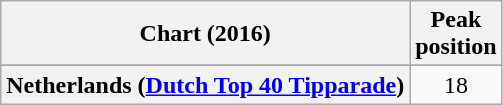<table class="wikitable sortable plainrowheaders" style="text-align:center;">
<tr>
<th scope="col">Chart (2016)</th>
<th scope="col">Peak<br>position</th>
</tr>
<tr>
</tr>
<tr>
<th scope="row">Netherlands (<a href='#'>Dutch Top 40 Tipparade</a>)</th>
<td>18</td>
</tr>
</table>
